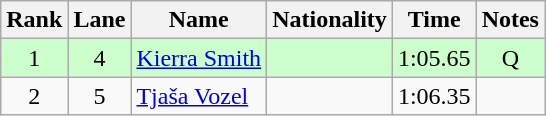<table class="wikitable sortable" style="text-align:center">
<tr>
<th>Rank</th>
<th>Lane</th>
<th>Name</th>
<th>Nationality</th>
<th>Time</th>
<th>Notes</th>
</tr>
<tr bgcolor=ccffcc>
<td>1</td>
<td>4</td>
<td align=left><a href='#'>Kierra Smith</a></td>
<td align=left></td>
<td>1:05.65</td>
<td>Q</td>
</tr>
<tr>
<td>2</td>
<td>5</td>
<td align=left><a href='#'>Tjaša Vozel</a></td>
<td align=left></td>
<td>1:06.35</td>
<td></td>
</tr>
</table>
